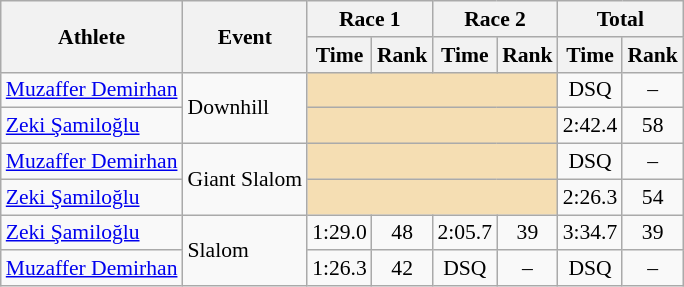<table class="wikitable" style="font-size:90%">
<tr>
<th rowspan="2">Athlete</th>
<th rowspan="2">Event</th>
<th colspan="2">Race 1</th>
<th colspan="2">Race 2</th>
<th colspan="2">Total</th>
</tr>
<tr>
<th>Time</th>
<th>Rank</th>
<th>Time</th>
<th>Rank</th>
<th>Time</th>
<th>Rank</th>
</tr>
<tr>
<td><a href='#'>Muzaffer Demirhan</a></td>
<td rowspan="2">Downhill</td>
<td colspan="4" bgcolor="wheat"></td>
<td align="center">DSQ</td>
<td align="center">–</td>
</tr>
<tr>
<td><a href='#'>Zeki Şamiloğlu</a></td>
<td colspan="4" bgcolor="wheat"></td>
<td align="center">2:42.4</td>
<td align="center">58</td>
</tr>
<tr>
<td><a href='#'>Muzaffer Demirhan</a></td>
<td rowspan="2">Giant Slalom</td>
<td colspan="4" bgcolor="wheat"></td>
<td align="center">DSQ</td>
<td align="center">–</td>
</tr>
<tr>
<td><a href='#'>Zeki Şamiloğlu</a></td>
<td colspan="4" bgcolor="wheat"></td>
<td align="center">2:26.3</td>
<td align="center">54</td>
</tr>
<tr>
<td><a href='#'>Zeki Şamiloğlu</a></td>
<td rowspan="2">Slalom</td>
<td align="center">1:29.0</td>
<td align="center">48</td>
<td align="center">2:05.7</td>
<td align="center">39</td>
<td align="center">3:34.7</td>
<td align="center">39</td>
</tr>
<tr>
<td><a href='#'>Muzaffer Demirhan</a></td>
<td align="center">1:26.3</td>
<td align="center">42</td>
<td align="center">DSQ</td>
<td align="center">–</td>
<td align="center">DSQ</td>
<td align="center">–</td>
</tr>
</table>
